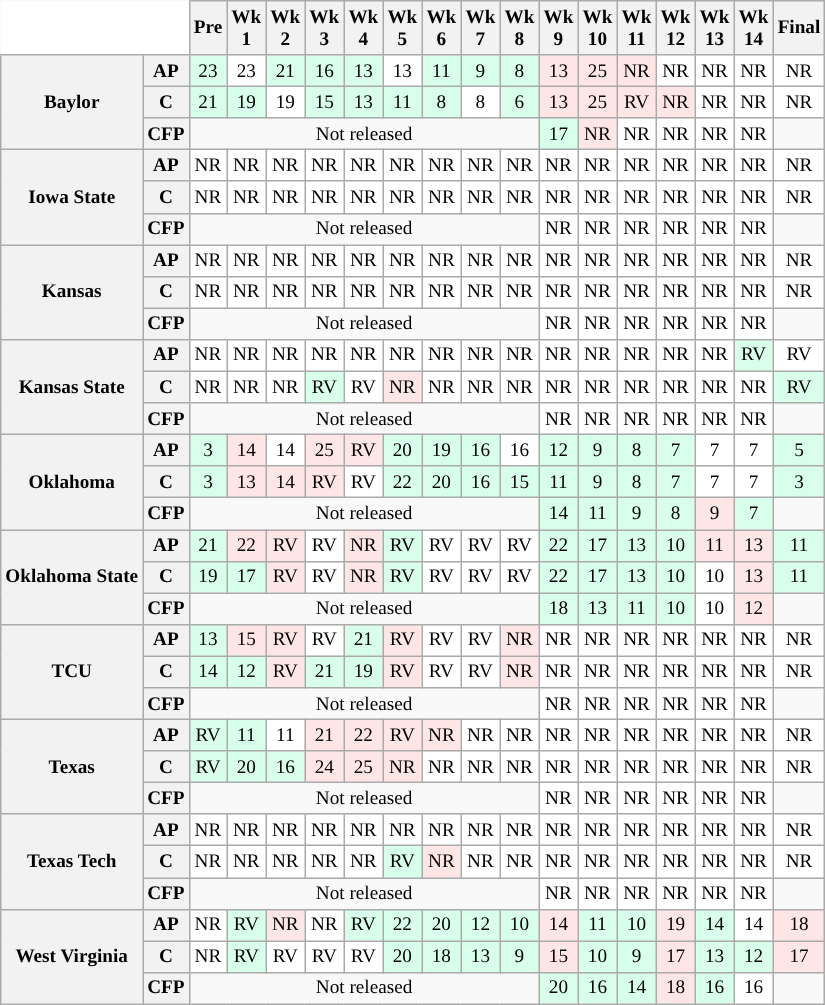<table class="wikitable" style="white-space:nowrap;font-size:80%;">
<tr>
<th colspan=2 style="background:white; border-top-style:hidden; border-left-style:hidden;"> </th>
<th>Pre</th>
<th>Wk<br>1</th>
<th>Wk<br>2</th>
<th>Wk<br>3</th>
<th>Wk<br>4</th>
<th>Wk<br>5</th>
<th>Wk<br>6</th>
<th>Wk<br>7</th>
<th>Wk<br>8</th>
<th>Wk<br>9</th>
<th>Wk<br>10</th>
<th>Wk<br>11</th>
<th>Wk<br>12</th>
<th>Wk<br>13</th>
<th>Wk<br>14</th>
<th>Final</th>
</tr>
<tr style="text-align:center;">
<th rowspan=3><strong>Baylor</strong></th>
<th>AP</th>
<td style="background:#D8FFEB;">23</td>
<td style="background:#fff;">23</td>
<td style="background:#D8FFEB;">21</td>
<td style="background:#D8FFEB;">16</td>
<td style="background:#D8FFEB;">13</td>
<td style="background:#fff;">13</td>
<td style="background:#D8FFEB;">11</td>
<td style="background:#D8FFEB;">9</td>
<td style="background:#D8FFEB;">8</td>
<td style="background:#FFE6E6;">13</td>
<td style="background:#FFE6E6;">25</td>
<td style="background:#FFE6E6;">NR</td>
<td style="background:#fff;">NR</td>
<td style="background:#fff;">NR</td>
<td style="background:#fff;">NR</td>
<td style="background:#fff;">NR</td>
</tr>
<tr style="text-align:center;">
<th>C</th>
<td style="background:#D8FFEB;">21</td>
<td style="background:#D8FFEB;">19</td>
<td style="background:#fff;">19</td>
<td style="background:#D8FFEB;">15</td>
<td style="background:#D8FFEB;">13</td>
<td style="background:#D8FFEB;">11</td>
<td style="background:#D8FFEB;">8</td>
<td style="background:#fff;">8</td>
<td style="background:#D8FFEB;">6</td>
<td style="background:#FFE6E6;">13</td>
<td style="background:#FFE6E6;">25</td>
<td style="background:#FFE6E6;">RV</td>
<td style="background:#FFE6E6;">NR</td>
<td style="background:#fff;">NR</td>
<td style="background:#fff;">NR</td>
<td style="background:#fff;">NR</td>
</tr>
<tr style="text-align:center;">
<th>CFP</th>
<td colspan=9 style="background:#white;">Not released</td>
<td style="background:#D8FFEB;">17</td>
<td style="background:#FFE6E6;">NR</td>
<td style="background:#fff;">NR</td>
<td style="background:#fff;">NR</td>
<td style="background:#fff;">NR</td>
<td style="background:#fff;">NR</td>
<td style="background:#white;"></td>
</tr>
<tr style="text-align:center;">
<th rowspan=3><strong>Iowa State</strong></th>
<th>AP</th>
<td style="background:#fff;">NR</td>
<td style="background:#fff;">NR</td>
<td style="background:#fff;">NR</td>
<td style="background:#fff;">NR</td>
<td style="background:#fff;">NR</td>
<td style="background:#fff;">NR</td>
<td style="background:#fff;">NR</td>
<td style="background:#fff;">NR</td>
<td style="background:#fff;">NR</td>
<td style="background:#fff;">NR</td>
<td style="background:#fff;">NR</td>
<td style="background:#fff;">NR</td>
<td style="background:#fff;">NR</td>
<td style="background:#fff;">NR</td>
<td style="background:#fff;">NR</td>
<td style="background:#fff;">NR</td>
</tr>
<tr style="text-align:center;">
<th>C</th>
<td style="background:#fff;">NR</td>
<td style="background:#fff;">NR</td>
<td style="background:#fff;">NR</td>
<td style="background:#fff;">NR</td>
<td style="background:#fff;">NR</td>
<td style="background:#fff;">NR</td>
<td style="background:#fff;">NR</td>
<td style="background:#fff;">NR</td>
<td style="background:#fff;">NR</td>
<td style="background:#fff;">NR</td>
<td style="background:#fff;">NR</td>
<td style="background:#fff;">NR</td>
<td style="background:#fff;">NR</td>
<td style="background:#fff;">NR</td>
<td style="background:#fff;">NR</td>
<td style="background:#fff;">NR</td>
</tr>
<tr style="text-align:center;">
<th>CFP</th>
<td colspan=9 style="background:#white;">Not released</td>
<td style="background:#fff;">NR</td>
<td style="background:#fff;">NR</td>
<td style="background:#fff;">NR</td>
<td style="background:#fff;">NR</td>
<td style="background:#fff;">NR</td>
<td style="background:#fff;">NR</td>
<td style="background:#white;"></td>
</tr>
<tr style="text-align:center;">
<th rowspan=3><strong>Kansas</strong></th>
<th>AP</th>
<td style="background:#fff;">NR</td>
<td style="background:#fff;">NR</td>
<td style="background:#fff;">NR</td>
<td style="background:#fff;">NR</td>
<td style="background:#fff;">NR</td>
<td style="background:#fff;">NR</td>
<td style="background:#fff;">NR</td>
<td style="background:#fff;">NR</td>
<td style="background:#fff;">NR</td>
<td style="background:#fff;">NR</td>
<td style="background:#fff;">NR</td>
<td style="background:#fff;">NR</td>
<td style="background:#fff;">NR</td>
<td style="background:#fff;">NR</td>
<td style="background:#fff;">NR</td>
<td style="background:#fff;">NR</td>
</tr>
<tr style="text-align:center;">
<th>C</th>
<td style="background:#fff;">NR</td>
<td style="background:#fff;">NR</td>
<td style="background:#fff;">NR</td>
<td style="background:#fff;">NR</td>
<td style="background:#fff;">NR</td>
<td style="background:#fff;">NR</td>
<td style="background:#fff;">NR</td>
<td style="background:#fff;">NR</td>
<td style="background:#fff;">NR</td>
<td style="background:#fff;">NR</td>
<td style="background:#fff;">NR</td>
<td style="background:#fff;">NR</td>
<td style="background:#fff;">NR</td>
<td style="background:#fff;">NR</td>
<td style="background:#fff;">NR</td>
<td style="background:#fff;">NR</td>
</tr>
<tr style="text-align:center;">
<th>CFP</th>
<td colspan=9 style="background:#white;">Not released</td>
<td style="background:#fff;">NR</td>
<td style="background:#fff;">NR</td>
<td style="background:#fff;">NR</td>
<td style="background:#fff;">NR</td>
<td style="background:#fff;">NR</td>
<td style="background:#fff;">NR</td>
<td style="background:#white;"></td>
</tr>
<tr style="text-align:center;">
<th rowspan=3><strong>Kansas State</strong></th>
<th>AP</th>
<td style="background:#fff;">NR</td>
<td style="background:#fff;">NR</td>
<td style="background:#fff;">NR</td>
<td style="background:#fff;">NR</td>
<td style="background:#fff;">NR</td>
<td style="background:#fff;">NR</td>
<td style="background:#fff;">NR</td>
<td style="background:#fff;">NR</td>
<td style="background:#fff;">NR</td>
<td style="background:#fff;">NR</td>
<td style="background:#fff;">NR</td>
<td style="background:#fff;">NR</td>
<td style="background:#fff;">NR</td>
<td style="background:#fff;">NR</td>
<td style="background:#D8FFEB;">RV</td>
<td style="background:#fff;">RV</td>
</tr>
<tr style="text-align:center;">
<th>C</th>
<td style="background:#fff;">NR</td>
<td style="background:#fff;">NR</td>
<td style="background:#fff;">NR</td>
<td style="background:#D8FFEB;">RV</td>
<td style="background:#fff;">RV</td>
<td style="background:#FFE6E6;">NR</td>
<td style="background:#fff;">NR</td>
<td style="background:#fff;">NR</td>
<td style="background:#fff;">NR</td>
<td style="background:#fff;">NR</td>
<td style="background:#fff;">NR</td>
<td style="background:#fff;">NR</td>
<td style="background:#fff;">NR</td>
<td style="background:#fff;">NR</td>
<td style="background:#fff;">NR</td>
<td style="background:#D8FFEB;">RV</td>
</tr>
<tr style="text-align:center;">
<th>CFP</th>
<td colspan=9 style="background:#white;">Not released</td>
<td style="background:#fff;">NR</td>
<td style="background:#fff;">NR</td>
<td style="background:#fff;">NR</td>
<td style="background:#fff;">NR</td>
<td style="background:#fff;">NR</td>
<td style="background:#fff;">NR</td>
<td style="background:#white;"></td>
</tr>
<tr style="text-align:center;">
<th rowspan=3><strong>Oklahoma</strong></th>
<th>AP</th>
<td style="background:#D8FFEB;">3</td>
<td style="background:#FFE6E6;">14</td>
<td style="background:#fff;">14</td>
<td style="background:#FFE6E6;">25</td>
<td style="background:#FFE6E6;">RV</td>
<td style="background:#D8FFEB;">20</td>
<td style="background:#D8FFEB;">19</td>
<td style="background:#D8FFEB;">16</td>
<td style="background:#fff;">16</td>
<td style="background:#D8FFEB;">12</td>
<td style="background:#D8FFEB;">9</td>
<td style="background:#D8FFEB;">8</td>
<td style="background:#D8FFEB;">7</td>
<td style="background:#fff;">7</td>
<td style="background:#fff;">7</td>
<td style="background:#D8FFEB;">5</td>
</tr>
<tr style="text-align:center;">
<th>C</th>
<td style="background:#D8FFEB;">3</td>
<td style="background:#FFE6E6;">13</td>
<td style="background:#FFE6E6;">14</td>
<td style="background:#FFE6E6;">RV</td>
<td style="background:#fff;">RV</td>
<td style="background:#D8FFEB;">22</td>
<td style="background:#D8FFEB;">20</td>
<td style="background:#D8FFEB;">16</td>
<td style="background:#D8FFEB;">15</td>
<td style="background:#D8FFEB;">11</td>
<td style="background:#D8FFEB;">9</td>
<td style="background:#D8FFEB;">8</td>
<td style="background:#D8FFEB;">7</td>
<td style="background:#fff;">7</td>
<td style="background:#fff;">7</td>
<td style="background:#D8FFEB;">3</td>
</tr>
<tr style="text-align:center;">
<th>CFP</th>
<td colspan=9 style="background:#white;">Not released</td>
<td style="background:#D8FFEB;">14</td>
<td style="background:#D8FFEB;">11</td>
<td style="background:#D8FFEB;">9</td>
<td style="background:#D8FFEB;">8</td>
<td style="background:#FFE6E6;">9</td>
<td style="background:#D8FFEB;">7</td>
<td style="background:#white;"></td>
</tr>
<tr style="text-align:center;">
<th rowspan=3><strong>Oklahoma State</strong></th>
<th>AP</th>
<td style="background:#D8FFEB;">21</td>
<td style="background:#FFE6E6;">22</td>
<td style="background:#FFE6E6;">RV</td>
<td style="background:#fff;">RV</td>
<td style="background:#FFE6E6;">NR</td>
<td style="background:#D8FFEB;">RV</td>
<td style="background:#fff;">RV</td>
<td style="background:#fff;">RV</td>
<td style="background:#fff;">RV</td>
<td style="background:#D8FFEB;">22</td>
<td style="background:#D8FFEB;">17</td>
<td style="background:#D8FFEB;">13</td>
<td style="background:#D8FFEB;">10</td>
<td style="background:#FFE6E6;">11</td>
<td style="background:#FFE6E6;">13</td>
<td style="background:#D8FFEB;">11</td>
</tr>
<tr style="text-align:center;">
<th>C</th>
<td style="background:#D8FFEB;">19</td>
<td style="background:#D8FFEB;">17</td>
<td style="background:#FFE6E6;">RV</td>
<td style="background:#fff;">RV</td>
<td style="background:#FFE6E6;">NR</td>
<td style="background:#D8FFEB;">RV</td>
<td style="background:#fff;">RV</td>
<td style="background:#fff;">RV</td>
<td style="background:#fff;">RV</td>
<td style="background:#D8FFEB;">22</td>
<td style="background:#D8FFEB;">17</td>
<td style="background:#D8FFEB;">13</td>
<td style="background:#D8FFEB;">10</td>
<td style="background:#fff;">10</td>
<td style="background:#FFE6E6;">13</td>
<td style="background:#D8FFEB;">11</td>
</tr>
<tr style="text-align:center;">
<th>CFP</th>
<td colspan=9 style="background:#white;">Not released</td>
<td style="background:#D8FFEB;">18</td>
<td style="background:#D8FFEB;">13</td>
<td style="background:#D8FFEB;">11</td>
<td style="background:#D8FFEB;">10</td>
<td style="background:#fff;">10</td>
<td style="background:#FFE6E6;">12</td>
<td style="background:#white;"></td>
</tr>
<tr style="text-align:center;">
<th rowspan=3><strong>TCU</strong></th>
<th>AP</th>
<td style="background:#D8FFEB;">13</td>
<td style="background:#FFE6E6;">15</td>
<td style="background:#FFE6E6;">RV</td>
<td style="background:#fff;">RV</td>
<td style="background:#D8FFEB;">21</td>
<td style="background:#FFE6E6;">RV</td>
<td style="background:#fff;">RV</td>
<td style="background:#fff;">RV</td>
<td style="background:#FFE6E6;">NR</td>
<td style="background:#fff;">NR</td>
<td style="background:#fff;">NR</td>
<td style="background:#fff;">NR</td>
<td style="background:#fff;">NR</td>
<td style="background:#fff;">NR</td>
<td style="background:#fff;">NR</td>
<td style="background:#fff;">NR</td>
</tr>
<tr style="text-align:center;">
<th>C</th>
<td style="background:#D8FFEB;">14</td>
<td style="background:#D8FFEB;">12</td>
<td style="background:#FFE6E6;">RV</td>
<td style="background:#D8FFEB;">21</td>
<td style="background:#D8FFEB;">19</td>
<td style="background:#FFE6E6;">RV</td>
<td style="background:#fff;">RV</td>
<td style="background:#fff;">RV</td>
<td style="background:#FFE6E6;">NR</td>
<td style="background:#fff;">NR</td>
<td style="background:#fff;">NR</td>
<td style="background:#fff;">NR</td>
<td style="background:#fff;">NR</td>
<td style="background:#fff;">NR</td>
<td style="background:#fff;">NR</td>
<td style="background:#fff;">NR</td>
</tr>
<tr style="text-align:center;">
<th>CFP</th>
<td colspan=9 style="background:#white;">Not released</td>
<td style="background:#fff;">NR</td>
<td style="background:#fff;">NR</td>
<td style="background:#fff;">NR</td>
<td style="background:#fff;">NR</td>
<td style="background:#fff;">NR</td>
<td style="background:#fff;">NR</td>
<td style="background:#white;"></td>
</tr>
<tr style="text-align:center;">
<th rowspan=3><strong>Texas</strong></th>
<th>AP</th>
<td style="background:#D8FFEB;">RV</td>
<td style="background:#D8FFEB;">11</td>
<td style="background:#fff;">11</td>
<td style="background:#FFE6E6;">21</td>
<td style="background:#FFE6E6;">22</td>
<td style="background:#FFE6E6;">RV</td>
<td style="background:#FFE6E6;">NR</td>
<td style="background:#fff;">NR</td>
<td style="background:#fff;">NR</td>
<td style="background:#fff;">NR</td>
<td style="background:#fff;">NR</td>
<td style="background:#fff;">NR</td>
<td style="background:#fff;">NR</td>
<td style="background:#fff;">NR</td>
<td style="background:#fff;">NR</td>
<td style="background:#fff;">NR</td>
</tr>
<tr style="text-align:center;">
<th>C</th>
<td style="background:#D8FFEB;">RV</td>
<td style="background:#D8FFEB;">20</td>
<td style="background:#D8FFEB;">16</td>
<td style="background:#FFE6E6;">24</td>
<td style="background:#FFE6E6;">25</td>
<td style="background:#FFE6E6;">NR</td>
<td style="background:#fff;">NR</td>
<td style="background:#fff;">NR</td>
<td style="background:#fff;">NR</td>
<td style="background:#fff;">NR</td>
<td style="background:#fff;">NR</td>
<td style="background:#fff;">NR</td>
<td style="background:#fff;">NR</td>
<td style="background:#fff;">NR</td>
<td style="background:#fff;">NR</td>
<td style="background:#fff;">NR</td>
</tr>
<tr style="text-align:center;">
<th>CFP</th>
<td colspan=9 style="background:#white;">Not released</td>
<td style="background:#fff;">NR</td>
<td style="background:#fff;">NR</td>
<td style="background:#fff;">NR</td>
<td style="background:#fff;">NR</td>
<td style="background:#fff;">NR</td>
<td style="background:#fff;">NR</td>
<td style="background:#white;"></td>
</tr>
<tr style="text-align:center;">
<th rowspan=3><strong>Texas Tech</strong></th>
<th>AP</th>
<td style="background:#fff;">NR</td>
<td style="background:#fff;">NR</td>
<td style="background:#fff;">NR</td>
<td style="background:#fff;">NR</td>
<td style="background:#fff;">NR</td>
<td style="background:#fff;">NR</td>
<td style="background:#fff;">NR</td>
<td style="background:#fff;">NR</td>
<td style="background:#fff;">NR</td>
<td style="background:#fff;">NR</td>
<td style="background:#fff;">NR</td>
<td style="background:#fff;">NR</td>
<td style="background:#fff;">NR</td>
<td style="background:#fff;">NR</td>
<td style="background:#fff;">NR</td>
<td style="background:#fff;">NR</td>
</tr>
<tr style="text-align:center;">
<th>C</th>
<td style="background:#fff;">NR</td>
<td style="background:#fff;">NR</td>
<td style="background:#fff;">NR</td>
<td style="background:#fff;">NR</td>
<td style="background:#fff;">NR</td>
<td style="background:#D8FFEB;">RV</td>
<td style="background:#FFE6E6;">NR</td>
<td style="background:#fff;">NR</td>
<td style="background:#fff;">NR</td>
<td style="background:#fff;">NR</td>
<td style="background:#fff;">NR</td>
<td style="background:#fff;">NR</td>
<td style="background:#fff;">NR</td>
<td style="background:#fff;">NR</td>
<td style="background:#fff;">NR</td>
<td style="background:#fff;">NR</td>
</tr>
<tr style="text-align:center;">
<th>CFP</th>
<td colspan=9 style="background:#white;">Not released</td>
<td style="background:#fff;">NR</td>
<td style="background:#fff;">NR</td>
<td style="background:#fff;">NR</td>
<td style="background:#fff;">NR</td>
<td style="background:#fff;">NR</td>
<td style="background:#fff;">NR</td>
<td style="background:#white;"></td>
</tr>
<tr style="text-align:center;">
<th rowspan=3><strong>West Virginia</strong></th>
<th>AP</th>
<td style="background:#fff;">NR</td>
<td style="background:#D8FFEB;">RV</td>
<td style="background:#FFE6E6;">NR</td>
<td style="background:#fff;">NR</td>
<td style="background:#D8FFEB;">RV</td>
<td style="background:#D8FFEB;">22</td>
<td style="background:#D8FFEB;">20</td>
<td style="background:#D8FFEB;">12</td>
<td style="background:#D8FFEB;">10</td>
<td style="background:#FFE6E6;">14</td>
<td style="background:#D8FFEB;">11</td>
<td style="background:#D8FFEB;">10</td>
<td style="background:#FFE6E6;">19</td>
<td style="background:#D8FFEB;">14</td>
<td style="background:#fff;">14</td>
<td style="background:#FFE6E6;">18</td>
</tr>
<tr style="text-align:center;">
<th>C</th>
<td style="background:#fff;">NR</td>
<td style="background:#D8FFEB;">RV</td>
<td style="background:#fff;">RV</td>
<td style="background:#fff;">RV</td>
<td style="background:#fff;">RV</td>
<td style="background:#D8FFEB;">20</td>
<td style="background:#D8FFEB;">18</td>
<td style="background:#D8FFEB;">13</td>
<td style="background:#D8FFEB;">9</td>
<td style="background:#FFE6E6;">15</td>
<td style="background:#D8FFEB;">10</td>
<td style="background:#D8FFEB;">9</td>
<td style="background:#FFE6E6;">17</td>
<td style="background:#D8FFEB;">13</td>
<td style="background:#D8FFEB;">12</td>
<td style="background:#FFE6E6;">17</td>
</tr>
<tr style="text-align:center;">
<th>CFP</th>
<td colspan=9 style="background:#white;">Not released</td>
<td style="background:#D8FFEB;">20</td>
<td style="background:#D8FFEB;">16</td>
<td style="background:#D8FFEB;">14</td>
<td style="background:#FFE6E6;">18</td>
<td style="background:#D8FFEB;">16</td>
<td style="background:#fff;">16</td>
<td style="background:#white;"></td>
</tr>
</table>
